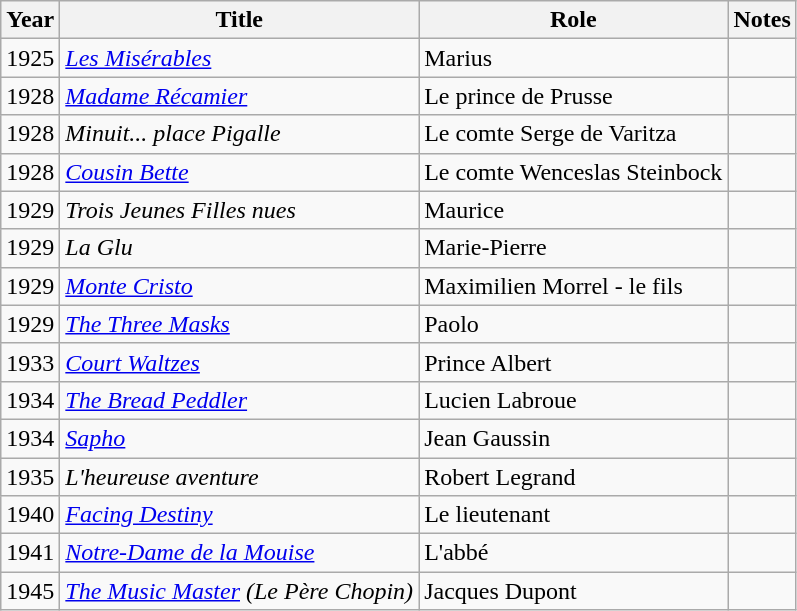<table class="wikitable">
<tr>
<th>Year</th>
<th>Title</th>
<th>Role</th>
<th>Notes</th>
</tr>
<tr>
<td>1925</td>
<td><em><a href='#'>Les Misérables</a></em></td>
<td>Marius</td>
<td></td>
</tr>
<tr>
<td>1928</td>
<td><em><a href='#'>Madame Récamier</a></em></td>
<td>Le prince de Prusse</td>
<td></td>
</tr>
<tr>
<td>1928</td>
<td><em>Minuit... place Pigalle</em></td>
<td>Le comte Serge de Varitza</td>
<td></td>
</tr>
<tr>
<td>1928</td>
<td><em><a href='#'>Cousin Bette</a></em></td>
<td>Le comte Wenceslas Steinbock</td>
<td></td>
</tr>
<tr>
<td>1929</td>
<td><em>Trois Jeunes Filles nues</em></td>
<td>Maurice</td>
<td></td>
</tr>
<tr>
<td>1929</td>
<td><em>La Glu</em></td>
<td>Marie-Pierre</td>
<td></td>
</tr>
<tr>
<td>1929</td>
<td><em><a href='#'>Monte Cristo</a></em></td>
<td>Maximilien Morrel - le fils</td>
<td></td>
</tr>
<tr>
<td>1929</td>
<td><em><a href='#'>The Three Masks</a></em></td>
<td>Paolo</td>
<td></td>
</tr>
<tr>
<td>1933</td>
<td><em><a href='#'>Court Waltzes</a></em></td>
<td>Prince Albert</td>
<td></td>
</tr>
<tr>
<td>1934</td>
<td><em><a href='#'>The Bread Peddler</a></em></td>
<td>Lucien Labroue</td>
<td></td>
</tr>
<tr>
<td>1934</td>
<td><em><a href='#'>Sapho</a></em></td>
<td>Jean Gaussin</td>
<td></td>
</tr>
<tr>
<td>1935</td>
<td><em>L'heureuse aventure</em></td>
<td>Robert Legrand</td>
<td></td>
</tr>
<tr>
<td>1940</td>
<td><em><a href='#'>Facing Destiny</a></em></td>
<td>Le lieutenant</td>
<td></td>
</tr>
<tr>
<td>1941</td>
<td><em><a href='#'>Notre-Dame de la Mouise</a></em></td>
<td>L'abbé</td>
<td></td>
</tr>
<tr>
<td>1945</td>
<td><em><a href='#'>The Music Master</a> (Le Père Chopin)</em></td>
<td>Jacques Dupont</td>
<td></td>
</tr>
</table>
